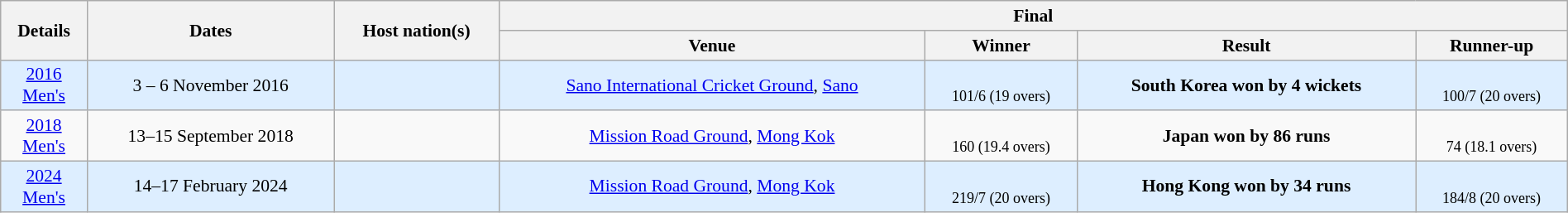<table class="wikitable" style="font-size:90%; width: 100%; text-align: center;">
<tr>
<th rowspan="2">Details</th>
<th rowspan="2">Dates</th>
<th rowspan="2">Host nation(s)</th>
<th colspan="4">Final</th>
</tr>
<tr>
<th>Venue</th>
<th>Winner</th>
<th>Result</th>
<th>Runner-up</th>
</tr>
<tr style="background:#def;">
<td><a href='#'>2016<br>Men's</a></td>
<td>3 – 6 November 2016</td>
<td></td>
<td><a href='#'>Sano International Cricket Ground</a>, <a href='#'>Sano</a></td>
<td><br><small>101/6 (19 overs)</small></td>
<td><strong>South Korea won by 4 wickets</strong><br> </td>
<td><br><small>100/7 (20 overs)</small></td>
</tr>
<tr>
<td><a href='#'>2018<br>Men's</a></td>
<td>13–15 September 2018</td>
<td></td>
<td><a href='#'>Mission Road Ground</a>, <a href='#'>Mong Kok</a></td>
<td><br><small>160 (19.4 overs)</small></td>
<td><strong>Japan won by 86 runs</strong><br> </td>
<td><br><small>74 (18.1 overs)</small></td>
</tr>
<tr style="background:#def;">
<td><a href='#'>2024<br>Men's</a></td>
<td>14–17 February 2024</td>
<td></td>
<td><a href='#'>Mission Road Ground</a>, <a href='#'>Mong Kok</a></td>
<td><br><small>219/7 (20 overs)</small></td>
<td><strong>Hong Kong won by 34 runs</strong><br> </td>
<td><br><small>184/8 (20 overs)</small></td>
</tr>
</table>
